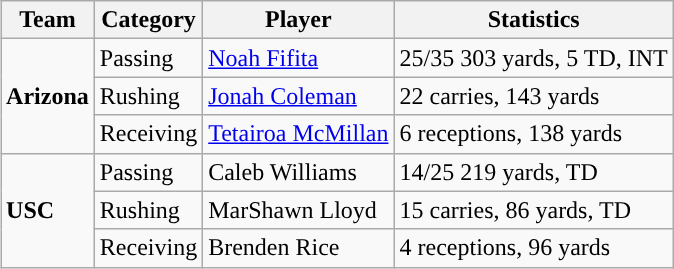<table class="wikitable" style="float: right;">
<tr>
<th>Team</th>
<th>Category</th>
<th>Player</th>
<th>Statistics</th>
</tr>
<tr>
<td rowspan=3><strong>Arizona</strong></td>
<td>Passing</td>
<td><a href='#'>Noah Fifita</a></td>
<td>25/35 303 yards, 5 TD, INT</td>
</tr>
<tr>
<td>Rushing</td>
<td><a href='#'>Jonah Coleman</a></td>
<td>22 carries, 143 yards</td>
</tr>
<tr>
<td>Receiving</td>
<td><a href='#'>Tetairoa McMillan</a></td>
<td>6 receptions, 138 yards</td>
</tr>
<tr>
<td rowspan=3><strong>USC</strong></td>
<td>Passing</td>
<td>Caleb Williams</td>
<td>14/25 219 yards, TD</td>
</tr>
<tr>
<td>Rushing</td>
<td>MarShawn Lloyd</td>
<td>15 carries, 86 yards, TD</td>
</tr>
<tr>
<td>Receiving</td>
<td>Brenden Rice</td>
<td>4 receptions, 96 yards</td>
</tr>
</table>
